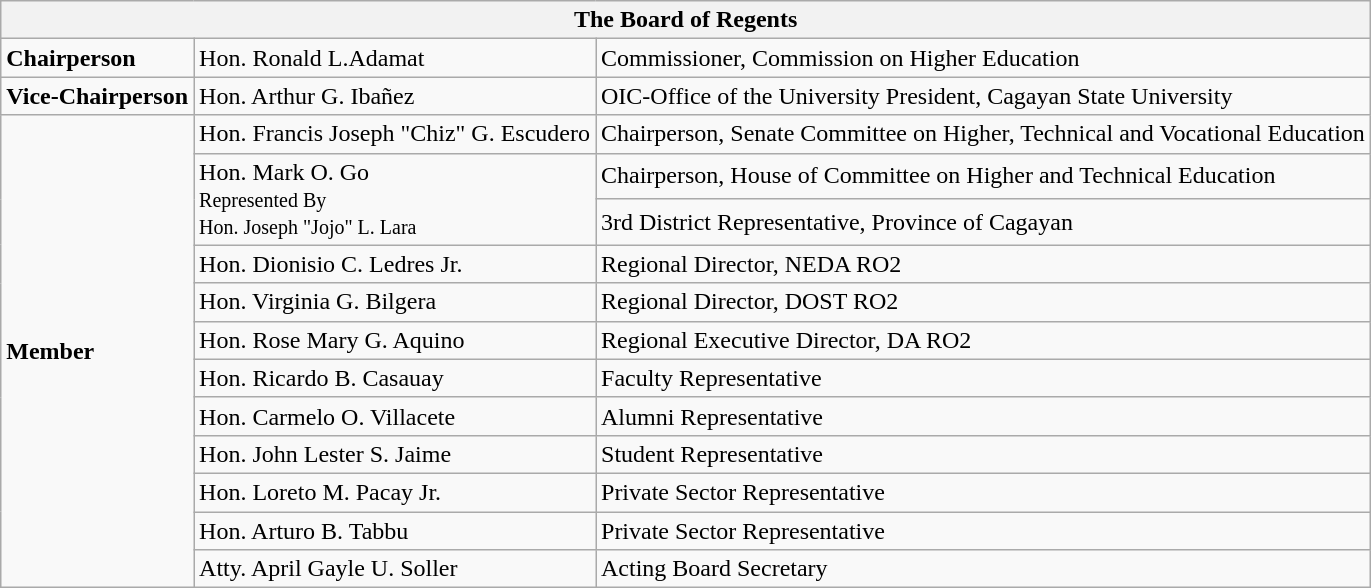<table class="wikitable">
<tr>
<th colspan="3">The Board of Regents</th>
</tr>
<tr>
<td><strong>Chairperson</strong></td>
<td>Hon. Ronald L.Adamat</td>
<td>Commissioner, Commission on Higher Education</td>
</tr>
<tr>
<td><strong>Vice-Chairperson</strong></td>
<td>Hon. Arthur G.  Ibañez</td>
<td>OIC-Office of the University President, Cagayan State University</td>
</tr>
<tr>
<td rowspan="12"><strong>Member</strong></td>
<td>Hon. Francis Joseph "Chiz" G. Escudero</td>
<td>Chairperson, Senate Committee on Higher, Technical and Vocational Education</td>
</tr>
<tr>
<td rowspan="2">Hon. Mark O. Go<br><small>Represented By</small><br>    <small>Hon. Joseph "Jojo" L. Lara</small></td>
<td>Chairperson, House of Committee on Higher and Technical Education</td>
</tr>
<tr>
<td>3rd District Representative, Province of Cagayan</td>
</tr>
<tr>
<td>Hon. Dionisio C. Ledres Jr.</td>
<td>Regional Director, NEDA RO2</td>
</tr>
<tr>
<td>Hon. Virginia G. Bilgera</td>
<td>Regional Director, DOST RO2</td>
</tr>
<tr>
<td>Hon. Rose Mary G. Aquino</td>
<td>Regional Executive Director, DA RO2</td>
</tr>
<tr>
<td>Hon.  Ricardo B. Casauay</td>
<td>Faculty Representative</td>
</tr>
<tr>
<td>Hon. Carmelo O. Villacete</td>
<td>Alumni Representative</td>
</tr>
<tr>
<td>Hon. John Lester S. Jaime</td>
<td>Student Representative</td>
</tr>
<tr>
<td>Hon. Loreto M. Pacay Jr.</td>
<td>Private Sector Representative</td>
</tr>
<tr>
<td>Hon. Arturo B. Tabbu</td>
<td>Private Sector Representative</td>
</tr>
<tr>
<td>Atty. April Gayle U. Soller</td>
<td>Acting Board Secretary</td>
</tr>
</table>
